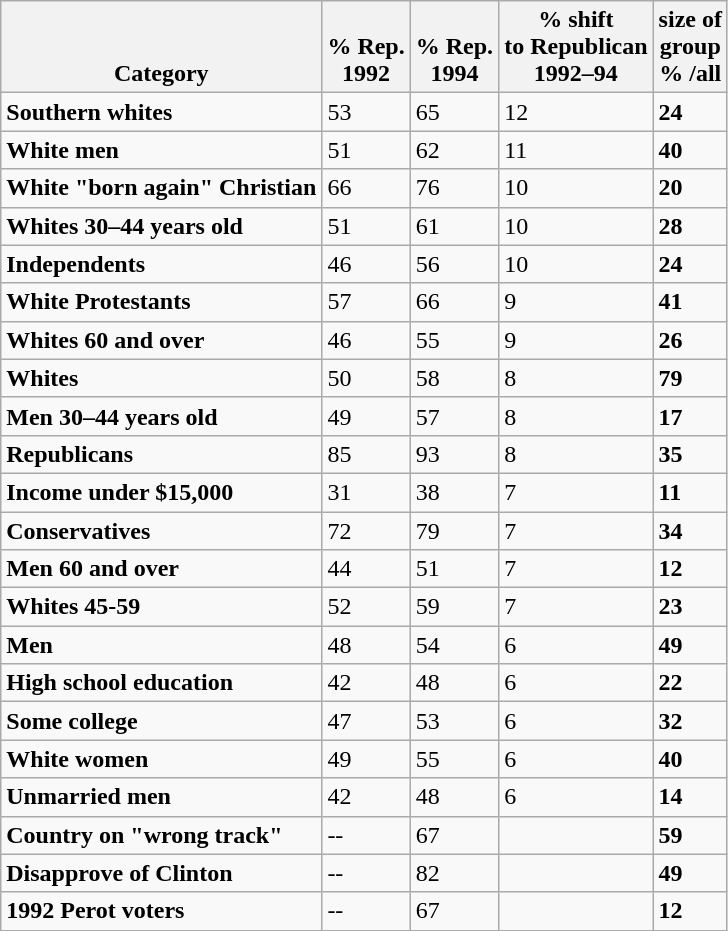<table class=wikitable>
<tr valign=bottom>
<th>Category</th>
<th>% Rep.<br>1992</th>
<th>% Rep.<br>1994</th>
<th>% shift<br>to Republican<br>1992–94</th>
<th>size of<br>group<br>% /all</th>
</tr>
<tr>
<td><strong>Southern whites</strong></td>
<td>53</td>
<td>65</td>
<td>12</td>
<td><strong>24</strong></td>
</tr>
<tr>
<td><strong>White men</strong></td>
<td>51</td>
<td>62</td>
<td>11</td>
<td><strong>40</strong></td>
</tr>
<tr>
<td><strong>White "born again" Christian</strong></td>
<td>66</td>
<td>76</td>
<td>10</td>
<td><strong>20</strong></td>
</tr>
<tr>
<td><strong>Whites 30–44 years old</strong></td>
<td>51</td>
<td>61</td>
<td>10</td>
<td><strong>28</strong></td>
</tr>
<tr>
<td><strong>Independents</strong></td>
<td>46</td>
<td>56</td>
<td>10</td>
<td><strong>24</strong></td>
</tr>
<tr>
<td><strong>White Protestants</strong></td>
<td>57</td>
<td>66</td>
<td>9</td>
<td><strong>41</strong></td>
</tr>
<tr>
<td><strong>Whites 60 and over</strong></td>
<td>46</td>
<td>55</td>
<td>9</td>
<td><strong>26</strong></td>
</tr>
<tr>
<td><strong>Whites</strong></td>
<td>50</td>
<td>58</td>
<td>8</td>
<td><strong>79</strong></td>
</tr>
<tr>
<td><strong>Men 30–44 years old</strong></td>
<td>49</td>
<td>57</td>
<td>8</td>
<td><strong>17</strong></td>
</tr>
<tr>
<td><strong>Republicans</strong></td>
<td>85</td>
<td>93</td>
<td>8</td>
<td><strong>35</strong></td>
</tr>
<tr>
<td><strong>Income under $15,000</strong></td>
<td>31</td>
<td>38</td>
<td>7</td>
<td><strong>11</strong></td>
</tr>
<tr>
<td><strong>Conservatives</strong></td>
<td>72</td>
<td>79</td>
<td>7</td>
<td><strong>34</strong></td>
</tr>
<tr>
<td><strong>Men 60 and over</strong></td>
<td>44</td>
<td>51</td>
<td>7</td>
<td><strong>12</strong></td>
</tr>
<tr>
<td><strong>Whites 45-59</strong></td>
<td>52</td>
<td>59</td>
<td>7</td>
<td><strong>23</strong></td>
</tr>
<tr>
<td><strong>Men</strong></td>
<td>48</td>
<td>54</td>
<td>6</td>
<td><strong>49</strong></td>
</tr>
<tr>
<td><strong>High school education</strong></td>
<td>42</td>
<td>48</td>
<td>6</td>
<td><strong>22</strong></td>
</tr>
<tr>
<td><strong>Some college</strong></td>
<td>47</td>
<td>53</td>
<td>6</td>
<td><strong>32</strong></td>
</tr>
<tr>
<td><strong>White women</strong></td>
<td>49</td>
<td>55</td>
<td>6</td>
<td><strong>40</strong></td>
</tr>
<tr>
<td><strong>Unmarried men</strong></td>
<td>42</td>
<td>48</td>
<td>6</td>
<td><strong>14</strong></td>
</tr>
<tr>
<td><strong>Country on "wrong track"</strong></td>
<td>--</td>
<td>67</td>
<td></td>
<td><strong>59</strong></td>
</tr>
<tr>
<td><strong>Disapprove of Clinton</strong></td>
<td>--</td>
<td>82</td>
<td></td>
<td><strong>49</strong></td>
</tr>
<tr>
<td><strong>1992 Perot voters</strong></td>
<td>--</td>
<td>67</td>
<td></td>
<td><strong>12</strong></td>
</tr>
</table>
